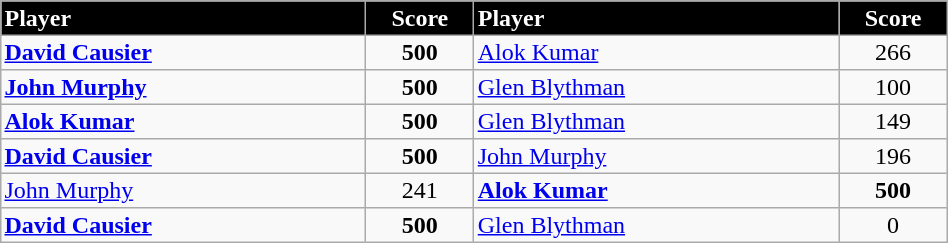<table border="2" cellpadding="2" cellspacing="0" style="margin: 0; background: #f9f9f9; border: 1px #aaa solid; border-collapse: collapse; font-size: 100%;" width=50%>
<tr>
<th bgcolor="000000" style="color:white; text-align:left" width=20%>Player</th>
<th bgcolor="000000" style="color:white; text-align:center" width=5%>Score</th>
<th bgcolor="000000" style="color:white; text-align:left" width=20%>Player</th>
<th bgcolor="000000" style="color:white; text-align:center" width= 5%>Score</th>
</tr>
<tr>
<td style="text-align:left"> <strong><a href='#'>David Causier</a></strong></td>
<td style="text-align:center"><strong>500</strong></td>
<td style="text-align:left"> <a href='#'>Alok Kumar</a></td>
<td style="text-align:center">266</td>
</tr>
<tr>
<td style="text-align:left"> <strong><a href='#'>John Murphy</a></strong></td>
<td style="text-align:center"><strong>500</strong></td>
<td style="text-align:left"> <a href='#'>Glen Blythman</a></td>
<td style="text-align:center">100</td>
</tr>
<tr>
<td style="text-align:left"> <strong><a href='#'>Alok Kumar</a></strong></td>
<td style="text-align:center"><strong>500</strong></td>
<td style="text-align:left"> <a href='#'>Glen Blythman</a></td>
<td style="text-align:center">149</td>
</tr>
<tr>
<td style="text-align:left"> <strong><a href='#'>David Causier</a></strong></td>
<td style="text-align:center"><strong>500</strong></td>
<td style="text-align:left"> <a href='#'>John Murphy</a></td>
<td style="text-align:center">196</td>
</tr>
<tr>
<td style="text-align:left"> <a href='#'>John Murphy</a></td>
<td style="text-align:center">241</td>
<td style="text-align:left"> <strong><a href='#'>Alok Kumar</a></strong></td>
<td style="text-align:center"><strong>500</strong></td>
</tr>
<tr>
<td style="text-align:left"> <strong><a href='#'>David Causier</a></strong></td>
<td style="text-align:center"><strong>500</strong></td>
<td style="text-align:left"> <a href='#'>Glen Blythman</a></td>
<td style="text-align:center">0</td>
</tr>
</table>
